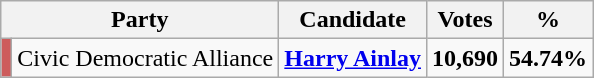<table class="wikitable">
<tr>
<th colspan="2">Party</th>
<th>Candidate</th>
<th>Votes</th>
<th>%</th>
</tr>
<tr>
<td bgcolor="indianred"></td>
<td>Civic Democratic Alliance</td>
<td><strong><a href='#'>Harry Ainlay</a></strong></td>
<td align="right"><strong>10,690</strong></td>
<td align="right"><strong>54.74%</strong><br></td>
</tr>
</table>
